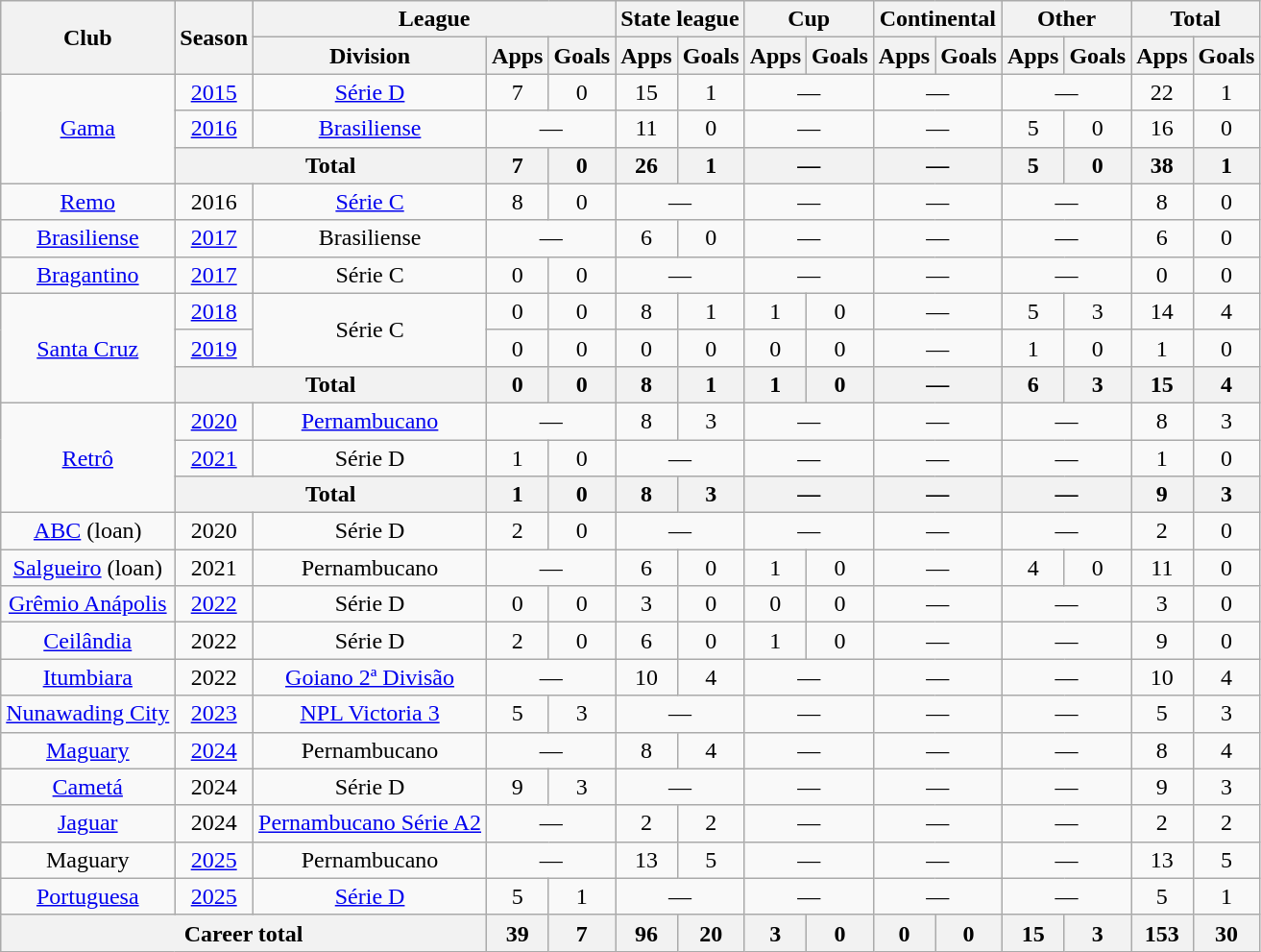<table class="wikitable" style="text-align: center;">
<tr>
<th rowspan="2">Club</th>
<th rowspan="2">Season</th>
<th colspan="3">League</th>
<th colspan="2">State league</th>
<th colspan="2">Cup</th>
<th colspan="2">Continental</th>
<th colspan="2">Other</th>
<th colspan="2">Total</th>
</tr>
<tr>
<th>Division</th>
<th>Apps</th>
<th>Goals</th>
<th>Apps</th>
<th>Goals</th>
<th>Apps</th>
<th>Goals</th>
<th>Apps</th>
<th>Goals</th>
<th>Apps</th>
<th>Goals</th>
<th>Apps</th>
<th>Goals</th>
</tr>
<tr>
<td rowspan="3" valign="center"><a href='#'>Gama</a></td>
<td><a href='#'>2015</a></td>
<td><a href='#'>Série D</a></td>
<td>7</td>
<td>0</td>
<td>15</td>
<td>1</td>
<td colspan="2">—</td>
<td colspan="2">—</td>
<td colspan="2">—</td>
<td>22</td>
<td>1</td>
</tr>
<tr>
<td><a href='#'>2016</a></td>
<td><a href='#'>Brasiliense</a></td>
<td colspan="2">—</td>
<td>11</td>
<td>0</td>
<td colspan="2">—</td>
<td colspan="2">—</td>
<td>5</td>
<td>0</td>
<td>16</td>
<td>0</td>
</tr>
<tr>
<th colspan="2">Total</th>
<th>7</th>
<th>0</th>
<th>26</th>
<th>1</th>
<th colspan="2">—</th>
<th colspan="2">—</th>
<th>5</th>
<th>0</th>
<th>38</th>
<th>1</th>
</tr>
<tr>
<td valign="center"><a href='#'>Remo</a></td>
<td>2016</td>
<td><a href='#'>Série C</a></td>
<td>8</td>
<td>0</td>
<td colspan="2">—</td>
<td colspan="2">—</td>
<td colspan="2">—</td>
<td colspan="2">—</td>
<td>8</td>
<td>0</td>
</tr>
<tr>
<td valign="center"><a href='#'>Brasiliense</a></td>
<td><a href='#'>2017</a></td>
<td>Brasiliense</td>
<td colspan="2">—</td>
<td>6</td>
<td>0</td>
<td colspan="2">—</td>
<td colspan="2">—</td>
<td colspan="2">—</td>
<td>6</td>
<td>0</td>
</tr>
<tr>
<td valign="center"><a href='#'>Bragantino</a></td>
<td><a href='#'>2017</a></td>
<td>Série C</td>
<td>0</td>
<td>0</td>
<td colspan="2">—</td>
<td colspan="2">—</td>
<td colspan="2">—</td>
<td colspan="2">—</td>
<td>0</td>
<td>0</td>
</tr>
<tr>
<td rowspan="3" valign="center"><a href='#'>Santa Cruz</a></td>
<td><a href='#'>2018</a></td>
<td rowspan="2">Série C</td>
<td>0</td>
<td>0</td>
<td>8</td>
<td>1</td>
<td>1</td>
<td>0</td>
<td colspan="2">—</td>
<td>5</td>
<td>3</td>
<td>14</td>
<td>4</td>
</tr>
<tr>
<td><a href='#'>2019</a></td>
<td>0</td>
<td>0</td>
<td>0</td>
<td>0</td>
<td>0</td>
<td>0</td>
<td colspan="2">—</td>
<td>1</td>
<td>0</td>
<td>1</td>
<td>0</td>
</tr>
<tr>
<th colspan="2">Total</th>
<th>0</th>
<th>0</th>
<th>8</th>
<th>1</th>
<th>1</th>
<th>0</th>
<th colspan="2">—</th>
<th>6</th>
<th>3</th>
<th>15</th>
<th>4</th>
</tr>
<tr>
<td rowspan="3" valign="center"><a href='#'>Retrô</a></td>
<td><a href='#'>2020</a></td>
<td><a href='#'>Pernambucano</a></td>
<td colspan="2">—</td>
<td>8</td>
<td>3</td>
<td colspan="2">—</td>
<td colspan="2">—</td>
<td colspan="2">—</td>
<td>8</td>
<td>3</td>
</tr>
<tr>
<td><a href='#'>2021</a></td>
<td>Série D</td>
<td>1</td>
<td>0</td>
<td colspan="2">—</td>
<td colspan="2">—</td>
<td colspan="2">—</td>
<td colspan="2">—</td>
<td>1</td>
<td>0</td>
</tr>
<tr>
<th colspan="2">Total</th>
<th>1</th>
<th>0</th>
<th>8</th>
<th>3</th>
<th colspan="2">—</th>
<th colspan="2">—</th>
<th colspan="2">—</th>
<th>9</th>
<th>3</th>
</tr>
<tr>
<td><a href='#'>ABC</a> (loan)</td>
<td>2020</td>
<td>Série D</td>
<td>2</td>
<td>0</td>
<td colspan="2">—</td>
<td colspan="2">—</td>
<td colspan="2">—</td>
<td colspan="2">—</td>
<td>2</td>
<td>0</td>
</tr>
<tr>
<td><a href='#'>Salgueiro</a> (loan)</td>
<td>2021</td>
<td>Pernambucano</td>
<td colspan="2">—</td>
<td>6</td>
<td>0</td>
<td>1</td>
<td>0</td>
<td colspan="2">—</td>
<td>4</td>
<td>0</td>
<td>11</td>
<td>0</td>
</tr>
<tr>
<td><a href='#'>Grêmio Anápolis</a></td>
<td><a href='#'>2022</a></td>
<td>Série D</td>
<td>0</td>
<td>0</td>
<td>3</td>
<td>0</td>
<td>0</td>
<td>0</td>
<td colspan="2">—</td>
<td colspan="2">—</td>
<td>3</td>
<td>0</td>
</tr>
<tr>
<td><a href='#'>Ceilândia</a></td>
<td>2022</td>
<td>Série D</td>
<td>2</td>
<td>0</td>
<td>6</td>
<td>0</td>
<td>1</td>
<td>0</td>
<td colspan="2">—</td>
<td colspan="2">—</td>
<td>9</td>
<td>0</td>
</tr>
<tr>
<td><a href='#'>Itumbiara</a></td>
<td>2022</td>
<td><a href='#'>Goiano 2ª Divisão</a></td>
<td colspan="2">—</td>
<td>10</td>
<td>4</td>
<td colspan="2">—</td>
<td colspan="2">—</td>
<td colspan="2">—</td>
<td>10</td>
<td>4</td>
</tr>
<tr>
<td><a href='#'>Nunawading City</a></td>
<td><a href='#'>2023</a></td>
<td><a href='#'>NPL Victoria 3</a></td>
<td>5</td>
<td>3</td>
<td colspan="2">—</td>
<td colspan="2">—</td>
<td colspan="2">—</td>
<td colspan="2">—</td>
<td>5</td>
<td>3</td>
</tr>
<tr>
<td valign="center"><a href='#'>Maguary</a></td>
<td><a href='#'>2024</a></td>
<td>Pernambucano</td>
<td colspan="2">—</td>
<td>8</td>
<td>4</td>
<td colspan="2">—</td>
<td colspan="2">—</td>
<td colspan="2">—</td>
<td>8</td>
<td>4</td>
</tr>
<tr>
<td valign="center"><a href='#'>Cametá</a></td>
<td>2024</td>
<td>Série D</td>
<td>9</td>
<td>3</td>
<td colspan="2">—</td>
<td colspan="2">—</td>
<td colspan="2">—</td>
<td colspan="2">—</td>
<td>9</td>
<td>3</td>
</tr>
<tr>
<td valign="center"><a href='#'>Jaguar</a></td>
<td>2024</td>
<td><a href='#'>Pernambucano Série A2</a></td>
<td colspan="2">—</td>
<td>2</td>
<td>2</td>
<td colspan="2">—</td>
<td colspan="2">—</td>
<td colspan="2">—</td>
<td>2</td>
<td>2</td>
</tr>
<tr>
<td valign="center">Maguary</td>
<td><a href='#'>2025</a></td>
<td>Pernambucano</td>
<td colspan="2">—</td>
<td>13</td>
<td>5</td>
<td colspan="2">—</td>
<td colspan="2">—</td>
<td colspan="2">—</td>
<td>13</td>
<td>5</td>
</tr>
<tr>
<td valign="center"><a href='#'>Portuguesa</a></td>
<td><a href='#'>2025</a></td>
<td><a href='#'>Série D</a></td>
<td>5</td>
<td>1</td>
<td colspan="2">—</td>
<td colspan="2">—</td>
<td colspan="2">—</td>
<td colspan="2">—</td>
<td>5</td>
<td>1</td>
</tr>
<tr>
<th colspan="3"><strong>Career total</strong></th>
<th>39</th>
<th>7</th>
<th>96</th>
<th>20</th>
<th>3</th>
<th>0</th>
<th>0</th>
<th>0</th>
<th>15</th>
<th>3</th>
<th>153</th>
<th>30</th>
</tr>
</table>
